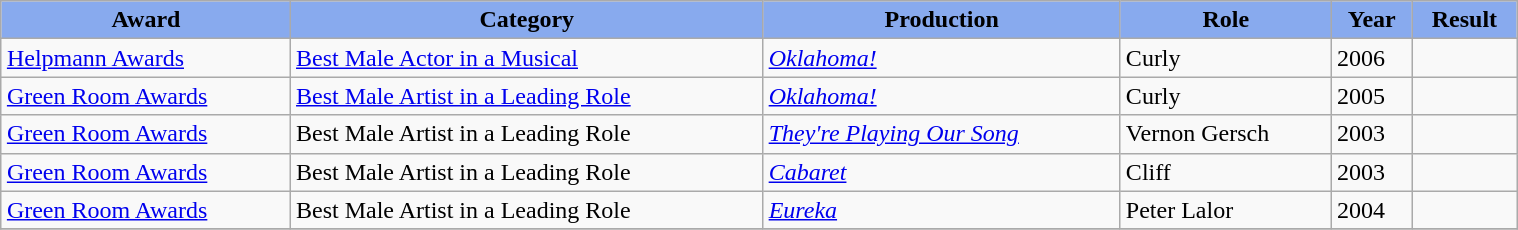<table class="wikitable"  style="width:80%; margin:1em auto 1em auto;">
<tr>
<th style="background:#88AAEE;">Award</th>
<th style="background:#88AAEE;">Category</th>
<th style="background:#88AAEE;">Production</th>
<th style="background:#88AAEE;">Role</th>
<th style="background:#88AAEE;">Year</th>
<th style="background:#88AAEE;">Result</th>
</tr>
<tr>
<td><a href='#'>Helpmann Awards</a></td>
<td><a href='#'>Best Male Actor in a Musical</a></td>
<td><em><a href='#'>Oklahoma!</a></em></td>
<td>Curly</td>
<td>2006</td>
<td></td>
</tr>
<tr>
<td><a href='#'>Green Room Awards</a></td>
<td><a href='#'>Best Male Artist in a Leading Role</a></td>
<td><em><a href='#'>Oklahoma!</a></em></td>
<td>Curly</td>
<td>2005</td>
<td></td>
</tr>
<tr>
<td><a href='#'>Green Room Awards</a></td>
<td>Best Male Artist in a Leading Role</td>
<td><em><a href='#'>They're Playing Our Song</a></em></td>
<td>Vernon Gersch</td>
<td>2003</td>
<td></td>
</tr>
<tr>
<td><a href='#'>Green Room Awards</a></td>
<td>Best Male Artist in a Leading Role</td>
<td><em><a href='#'>Cabaret</a></em></td>
<td>Cliff</td>
<td>2003</td>
<td></td>
</tr>
<tr>
<td><a href='#'>Green Room Awards</a></td>
<td>Best Male Artist in a Leading Role</td>
<td><em><a href='#'>Eureka</a></em></td>
<td>Peter Lalor</td>
<td>2004</td>
<td></td>
</tr>
<tr>
</tr>
</table>
